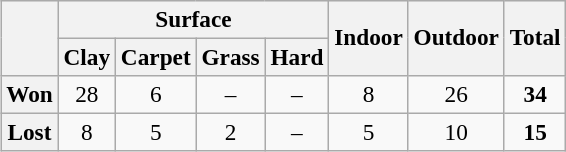<table class="wikitable" style="float:right; text-align:center; font-size:97%; width:350px">
<tr>
<th rowspan="2"></th>
<th colspan="4">Surface</th>
<th rowspan="2">Indoor</th>
<th rowspan="2">Outdoor</th>
<th rowspan="2">Total</th>
</tr>
<tr>
<th>Clay</th>
<th>Carpet</th>
<th>Grass</th>
<th>Hard</th>
</tr>
<tr>
<th>Won</th>
<td>28</td>
<td>6</td>
<td>–</td>
<td>–</td>
<td>8</td>
<td>26</td>
<td><strong>34</strong></td>
</tr>
<tr>
<th>Lost</th>
<td>8</td>
<td>5</td>
<td>2</td>
<td>–</td>
<td>5</td>
<td>10</td>
<td><strong>15</strong></td>
</tr>
</table>
